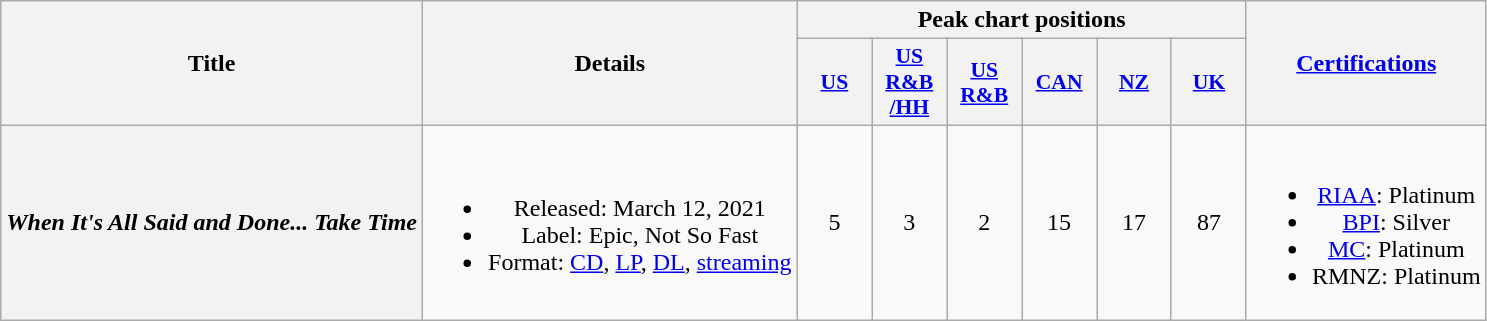<table class="wikitable plainrowheaders" style="text-align:center;">
<tr>
<th scope="col" rowspan="2">Title</th>
<th scope="col" rowspan="2">Details</th>
<th colspan="6" scope="col">Peak chart positions</th>
<th scope="col" rowspan="2"><a href='#'>Certifications</a></th>
</tr>
<tr>
<th scope="col" style="width:3em;font-size:90%;"><a href='#'>US</a><br></th>
<th scope="col" style="width:3em;font-size:90%;"><a href='#'>US<br>R&B<br>/HH</a><br></th>
<th scope="col" style="width:3em;font-size:90%;"><a href='#'>US<br>R&B</a><br></th>
<th scope="col" style="width:3em;font-size:90%;"><a href='#'>CAN</a><br></th>
<th scope="col" style="width:3em;font-size:90%;"><a href='#'>NZ</a><br></th>
<th scope="col" style="width:3em;font-size:90%;"><a href='#'>UK</a><br></th>
</tr>
<tr>
<th scope="row"><em>When It's All Said and Done... Take Time</em></th>
<td><br><ul><li>Released: March 12, 2021</li><li>Label: Epic, Not So Fast</li><li>Format: <a href='#'>CD</a>, <a href='#'>LP</a>, <a href='#'>DL</a>, <a href='#'>streaming</a></li></ul></td>
<td>5</td>
<td>3</td>
<td>2</td>
<td>15</td>
<td>17</td>
<td>87</td>
<td><br><ul><li><a href='#'>RIAA</a>: Platinum</li><li><a href='#'>BPI</a>: Silver</li><li><a href='#'>MC</a>: Platinum</li><li>RMNZ: Platinum</li></ul></td>
</tr>
</table>
